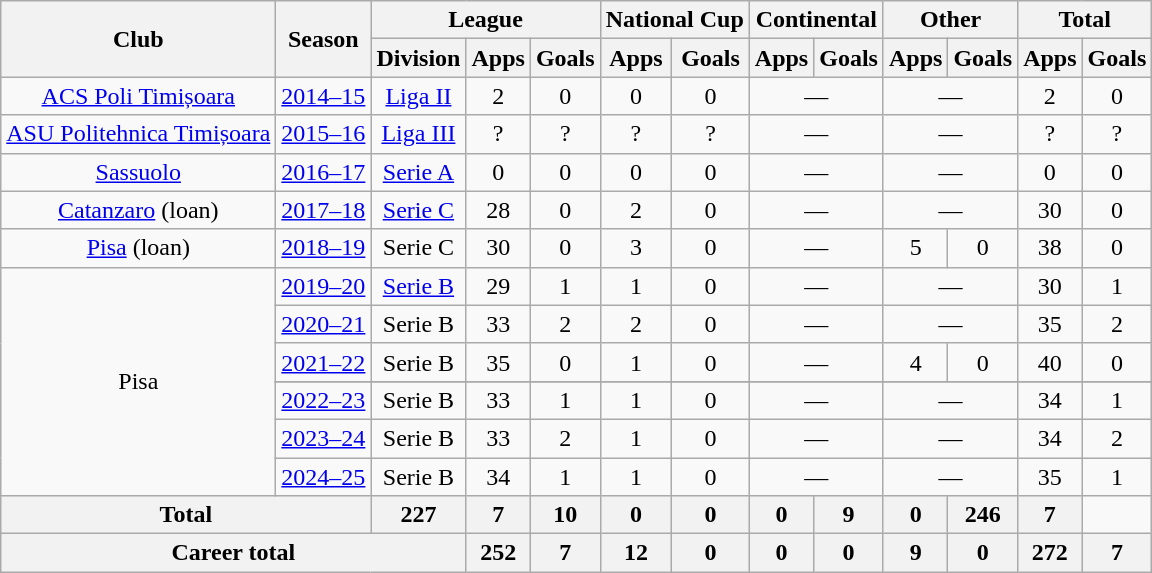<table class="wikitable" style="text-align:center">
<tr>
<th rowspan="2">Club</th>
<th rowspan="2">Season</th>
<th colspan="3">League</th>
<th colspan="2">National Cup</th>
<th colspan="2">Continental</th>
<th colspan="2">Other</th>
<th colspan="2">Total</th>
</tr>
<tr>
<th>Division</th>
<th>Apps</th>
<th>Goals</th>
<th>Apps</th>
<th>Goals</th>
<th>Apps</th>
<th>Goals</th>
<th>Apps</th>
<th>Goals</th>
<th>Apps</th>
<th>Goals</th>
</tr>
<tr>
<td><a href='#'>ACS Poli Timișoara</a></td>
<td><a href='#'>2014–15</a></td>
<td><a href='#'>Liga II</a></td>
<td>2</td>
<td>0</td>
<td>0</td>
<td>0</td>
<td colspan="2">—</td>
<td colspan="2">—</td>
<td>2</td>
<td>0</td>
</tr>
<tr>
<td><a href='#'>ASU Politehnica Timișoara</a></td>
<td><a href='#'>2015–16</a></td>
<td><a href='#'>Liga III</a></td>
<td>?</td>
<td>?</td>
<td>?</td>
<td>?</td>
<td colspan="2">—</td>
<td colspan="2">—</td>
<td>?</td>
<td>?</td>
</tr>
<tr>
<td><a href='#'>Sassuolo</a></td>
<td><a href='#'>2016–17</a></td>
<td><a href='#'>Serie A</a></td>
<td>0</td>
<td>0</td>
<td>0</td>
<td>0</td>
<td colspan="2">—</td>
<td colspan="2">—</td>
<td>0</td>
<td>0</td>
</tr>
<tr>
<td><a href='#'>Catanzaro</a> (loan)</td>
<td><a href='#'>2017–18</a></td>
<td><a href='#'>Serie C</a></td>
<td>28</td>
<td>0</td>
<td>2</td>
<td>0</td>
<td colspan="2">—</td>
<td colspan="2">—</td>
<td>30</td>
<td>0</td>
</tr>
<tr>
<td><a href='#'>Pisa</a> (loan)</td>
<td><a href='#'>2018–19</a></td>
<td>Serie C</td>
<td>30</td>
<td>0</td>
<td>3</td>
<td>0</td>
<td colspan="2">—</td>
<td>5</td>
<td>0</td>
<td>38</td>
<td>0</td>
</tr>
<tr>
<td rowspan="7">Pisa</td>
<td><a href='#'>2019–20</a></td>
<td><a href='#'>Serie B</a></td>
<td>29</td>
<td>1</td>
<td>1</td>
<td>0</td>
<td colspan="2">—</td>
<td colspan="2">—</td>
<td>30</td>
<td>1</td>
</tr>
<tr>
<td><a href='#'>2020–21</a></td>
<td>Serie B</td>
<td>33</td>
<td>2</td>
<td>2</td>
<td>0</td>
<td colspan="2">—</td>
<td colspan="2">—</td>
<td>35</td>
<td>2</td>
</tr>
<tr>
<td><a href='#'>2021–22</a></td>
<td>Serie B</td>
<td>35</td>
<td>0</td>
<td>1</td>
<td>0</td>
<td colspan="2">—</td>
<td>4</td>
<td>0</td>
<td>40</td>
<td>0</td>
</tr>
<tr>
</tr>
<tr>
<td><a href='#'>2022–23</a></td>
<td>Serie B</td>
<td>33</td>
<td>1</td>
<td>1</td>
<td>0</td>
<td colspan="2">—</td>
<td colspan="2">—</td>
<td>34</td>
<td>1</td>
</tr>
<tr>
<td><a href='#'>2023–24</a></td>
<td>Serie B</td>
<td>33</td>
<td>2</td>
<td>1</td>
<td>0</td>
<td colspan="2">—</td>
<td colspan="2">—</td>
<td>34</td>
<td>2</td>
</tr>
<tr>
<td><a href='#'>2024–25</a></td>
<td>Serie B</td>
<td>34</td>
<td>1</td>
<td>1</td>
<td>0</td>
<td colspan="2">—</td>
<td colspan="2">—</td>
<td>35</td>
<td>1</td>
</tr>
<tr>
<th colspan="2">Total</th>
<th>227</th>
<th>7</th>
<th>10</th>
<th>0</th>
<th>0</th>
<th>0</th>
<th>9</th>
<th>0</th>
<th>246</th>
<th>7</th>
</tr>
<tr>
<th colspan="3">Career total</th>
<th>252</th>
<th>7</th>
<th>12</th>
<th>0</th>
<th>0</th>
<th>0</th>
<th>9</th>
<th>0</th>
<th>272</th>
<th>7</th>
</tr>
</table>
